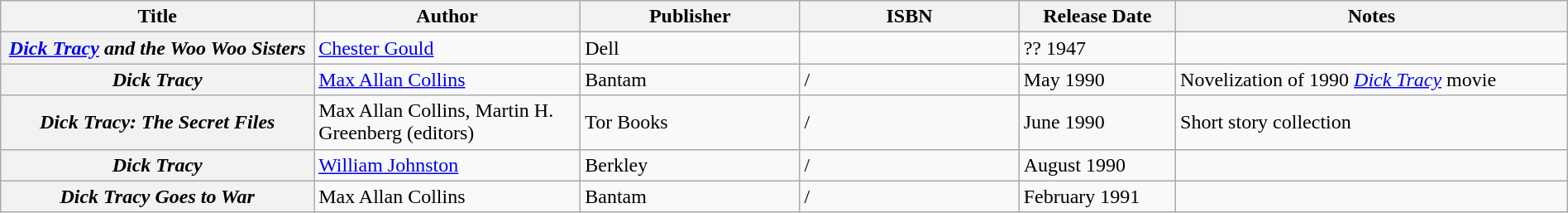<table class="wikitable" width="100%">
<tr>
<th width="20%">Title</th>
<th width="17%">Author</th>
<th width="14%">Publisher</th>
<th width="14%">ISBN</th>
<th width="10%">Release Date</th>
<th width="25%">Notes</th>
</tr>
<tr>
<th><em><a href='#'>Dick Tracy</a> and the Woo Woo Sisters</em></th>
<td><a href='#'>Chester Gould</a></td>
<td>Dell</td>
<td></td>
<td>?? 1947</td>
<td></td>
</tr>
<tr>
<th><em>Dick Tracy</em></th>
<td><a href='#'>Max Allan Collins</a></td>
<td>Bantam</td>
<td> / </td>
<td>May 1990</td>
<td>Novelization of 1990 <em><a href='#'>Dick Tracy</a></em> movie</td>
</tr>
<tr>
<th><em>Dick Tracy: The Secret Files</em></th>
<td>Max Allan Collins, Martin H. Greenberg (editors)</td>
<td>Tor Books</td>
<td> / </td>
<td>June 1990</td>
<td>Short story collection</td>
</tr>
<tr>
<th><em>Dick Tracy</em></th>
<td><a href='#'>William Johnston</a></td>
<td>Berkley</td>
<td> / </td>
<td>August 1990</td>
<td></td>
</tr>
<tr>
<th><em>Dick Tracy Goes to War</em></th>
<td>Max Allan Collins</td>
<td>Bantam</td>
<td> / </td>
<td>February 1991</td>
<td></td>
</tr>
</table>
